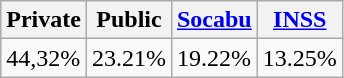<table class=wikitable style="margin-left: 4em;">
<tr>
<th>Private</th>
<th>Public</th>
<th><a href='#'>Socabu</a></th>
<th><a href='#'>INSS</a></th>
</tr>
<tr>
<td>44,32%</td>
<td>23.21%</td>
<td>19.22%</td>
<td>13.25%</td>
</tr>
</table>
